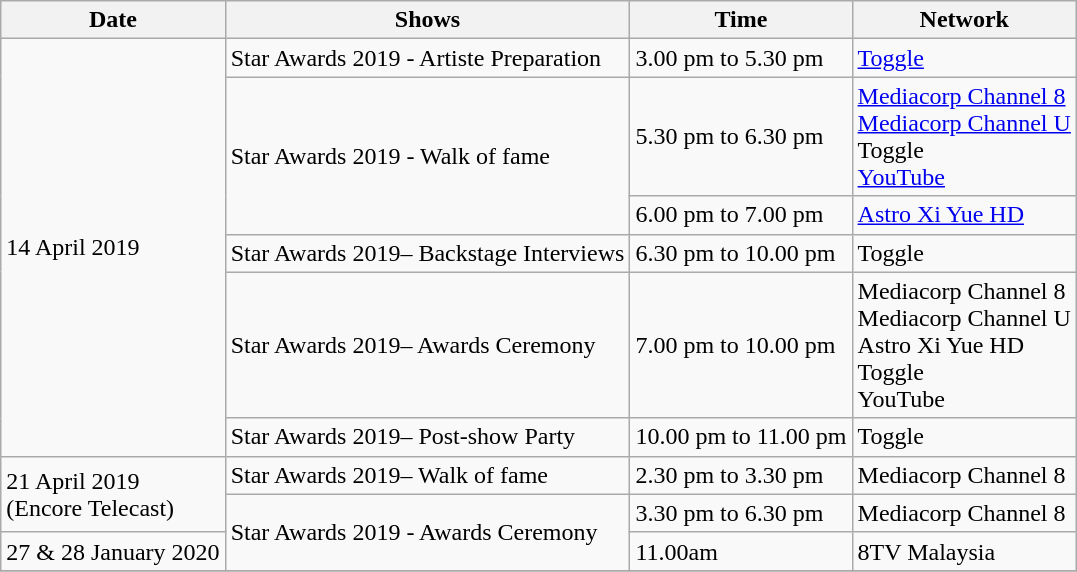<table class="wikitable">
<tr>
<th>Date</th>
<th>Shows</th>
<th>Time</th>
<th>Network</th>
</tr>
<tr>
<td rowspan=6>14 April 2019</td>
<td>Star Awards 2019 - Artiste Preparation</td>
<td>3.00 pm to 5.30 pm</td>
<td><a href='#'>Toggle</a></td>
</tr>
<tr>
<td rowspan=2>Star Awards 2019 - Walk of fame</td>
<td>5.30 pm to 6.30 pm</td>
<td><a href='#'>Mediacorp Channel 8</a><br><a href='#'>Mediacorp Channel U</a><br>Toggle<br><a href='#'>YouTube</a></td>
</tr>
<tr>
<td>6.00 pm to 7.00 pm</td>
<td><a href='#'>Astro Xi Yue HD</a></td>
</tr>
<tr>
<td>Star Awards 2019– Backstage Interviews</td>
<td>6.30 pm to 10.00 pm</td>
<td>Toggle</td>
</tr>
<tr>
<td>Star Awards 2019– Awards Ceremony</td>
<td>7.00 pm to 10.00 pm</td>
<td>Mediacorp Channel 8<br>Mediacorp Channel U<br>Astro Xi Yue HD<br>Toggle<br>YouTube</td>
</tr>
<tr>
<td>Star Awards 2019– Post-show Party</td>
<td>10.00 pm to 11.00 pm</td>
<td>Toggle</td>
</tr>
<tr>
<td rowspan=2>21 April 2019 <br>(Encore Telecast)</td>
<td>Star Awards 2019– Walk of fame</td>
<td>2.30 pm to 3.30 pm</td>
<td>Mediacorp Channel 8</td>
</tr>
<tr>
<td rowspan=2>Star Awards 2019 - Awards Ceremony</td>
<td>3.30 pm to 6.30 pm</td>
<td>Mediacorp Channel 8</td>
</tr>
<tr>
<td>27 & 28 January 2020</td>
<td>11.00am</td>
<td>8TV Malaysia</td>
</tr>
<tr>
</tr>
</table>
